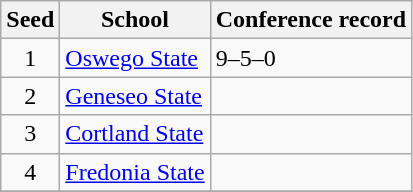<table class="wikitable">
<tr>
<th>Seed</th>
<th>School</th>
<th>Conference record</th>
</tr>
<tr>
<td align=center>1</td>
<td><a href='#'>Oswego State</a></td>
<td>9–5–0</td>
</tr>
<tr>
<td align=center>2</td>
<td><a href='#'>Geneseo State</a></td>
<td></td>
</tr>
<tr>
<td align=center>3</td>
<td><a href='#'>Cortland State</a></td>
<td></td>
</tr>
<tr>
<td align=center>4</td>
<td><a href='#'>Fredonia State</a></td>
<td></td>
</tr>
<tr>
</tr>
</table>
